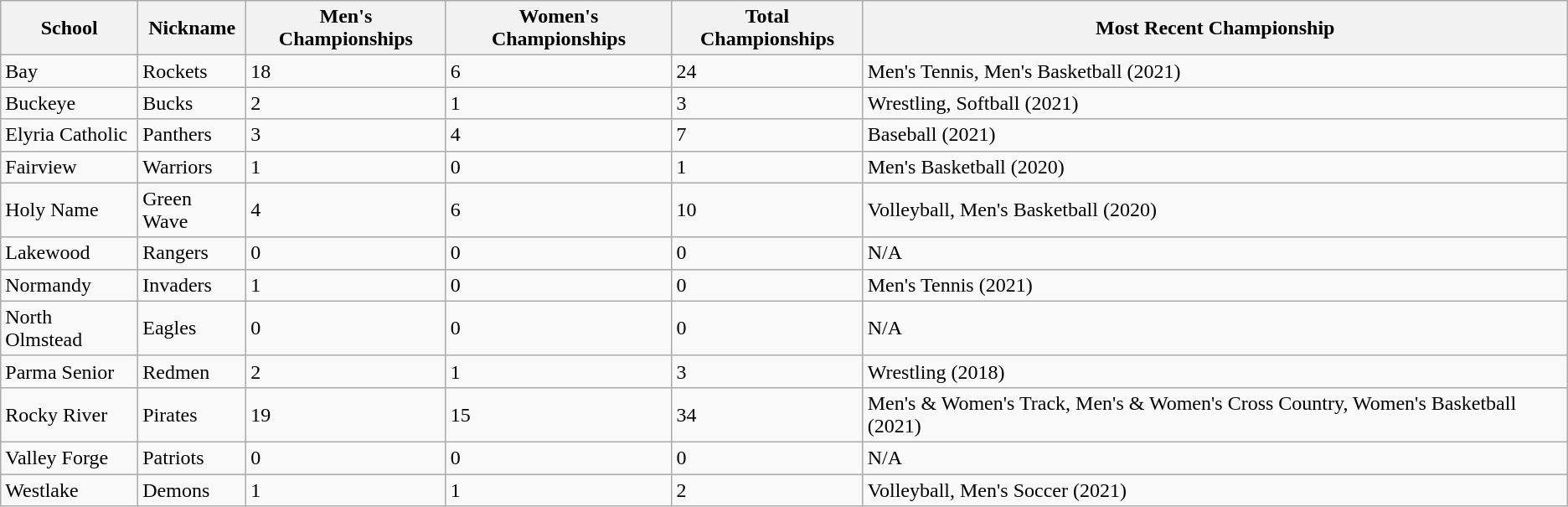<table class="wikitable sortable">
<tr>
<th>School</th>
<th>Nickname</th>
<th>Men's Championships</th>
<th>Women's Championships</th>
<th>Total Championships</th>
<th>Most Recent Championship</th>
</tr>
<tr>
<td>Bay</td>
<td>Rockets</td>
<td>18</td>
<td>6</td>
<td>24</td>
<td>Men's Tennis, Men's Basketball (2021)</td>
</tr>
<tr>
<td>Buckeye</td>
<td>Bucks</td>
<td>2</td>
<td>1</td>
<td>3</td>
<td>Wrestling, Softball (2021)</td>
</tr>
<tr>
<td>Elyria Catholic</td>
<td>Panthers</td>
<td>3</td>
<td>4</td>
<td>7</td>
<td>Baseball (2021)</td>
</tr>
<tr>
<td>Fairview</td>
<td>Warriors</td>
<td>1</td>
<td>0</td>
<td>1</td>
<td>Men's Basketball (2020)</td>
</tr>
<tr>
<td>Holy Name</td>
<td>Green Wave</td>
<td>4</td>
<td>6</td>
<td>10</td>
<td>Volleyball, Men's Basketball (2020)</td>
</tr>
<tr>
<td>Lakewood</td>
<td>Rangers</td>
<td>0</td>
<td>0</td>
<td>0</td>
<td>N/A</td>
</tr>
<tr>
<td>Normandy</td>
<td>Invaders</td>
<td>1</td>
<td>0</td>
<td>0</td>
<td>Men's Tennis (2021)</td>
</tr>
<tr>
<td>North Olmstead</td>
<td>Eagles</td>
<td>0</td>
<td>0</td>
<td>0</td>
<td>N/A</td>
</tr>
<tr>
<td>Parma Senior</td>
<td>Redmen</td>
<td>2</td>
<td>1</td>
<td>3</td>
<td>Wrestling (2018)</td>
</tr>
<tr>
<td>Rocky River</td>
<td>Pirates</td>
<td>19</td>
<td>15</td>
<td>34</td>
<td>Men's & Women's Track, Men's & Women's Cross Country, Women's Basketball (2021)</td>
</tr>
<tr>
<td>Valley Forge</td>
<td>Patriots</td>
<td>0</td>
<td>0</td>
<td>0</td>
<td>N/A</td>
</tr>
<tr>
<td>Westlake</td>
<td>Demons</td>
<td>1</td>
<td>1</td>
<td>2</td>
<td>Volleyball, Men's Soccer (2021)</td>
</tr>
</table>
